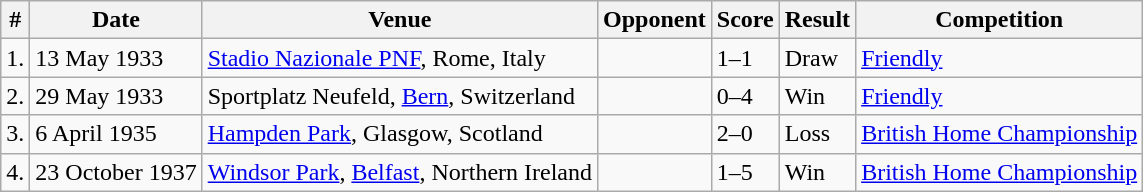<table class="wikitable">
<tr>
<th>#</th>
<th>Date</th>
<th>Venue</th>
<th>Opponent</th>
<th>Score</th>
<th>Result</th>
<th>Competition</th>
</tr>
<tr>
<td>1.</td>
<td>13 May 1933</td>
<td><a href='#'>Stadio Nazionale PNF</a>, Rome, Italy</td>
<td></td>
<td>1–1</td>
<td>Draw</td>
<td><a href='#'>Friendly</a></td>
</tr>
<tr>
<td>2.</td>
<td>29 May 1933</td>
<td>Sportplatz Neufeld, <a href='#'>Bern</a>, Switzerland</td>
<td></td>
<td>0–4</td>
<td>Win</td>
<td><a href='#'>Friendly</a></td>
</tr>
<tr>
<td>3.</td>
<td>6 April 1935</td>
<td><a href='#'>Hampden Park</a>, Glasgow, Scotland</td>
<td></td>
<td>2–0</td>
<td>Loss</td>
<td><a href='#'>British Home Championship</a></td>
</tr>
<tr>
<td>4.</td>
<td>23 October 1937</td>
<td><a href='#'>Windsor Park</a>, <a href='#'>Belfast</a>, Northern Ireland</td>
<td></td>
<td>1–5</td>
<td>Win</td>
<td><a href='#'>British Home Championship</a></td>
</tr>
</table>
